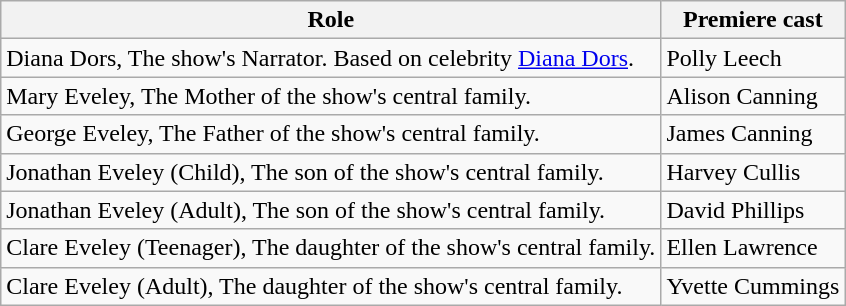<table class=wikitable>
<tr>
<th>Role</th>
<th>Premiere cast</th>
</tr>
<tr>
<td>Diana Dors, The show's Narrator. Based on celebrity <a href='#'>Diana Dors</a>.</td>
<td>Polly Leech</td>
</tr>
<tr>
<td>Mary Eveley, The Mother of the show's central family.</td>
<td>Alison Canning</td>
</tr>
<tr>
<td>George Eveley, The Father of the show's central family.</td>
<td>James Canning</td>
</tr>
<tr>
<td>Jonathan Eveley (Child), The son of the show's central family.</td>
<td>Harvey Cullis</td>
</tr>
<tr>
<td>Jonathan Eveley (Adult), The son of the show's central family.</td>
<td>David Phillips</td>
</tr>
<tr>
<td>Clare Eveley (Teenager), The daughter of the show's central family.</td>
<td>Ellen Lawrence</td>
</tr>
<tr>
<td>Clare Eveley (Adult), The daughter of the show's central family.</td>
<td>Yvette Cummings</td>
</tr>
</table>
